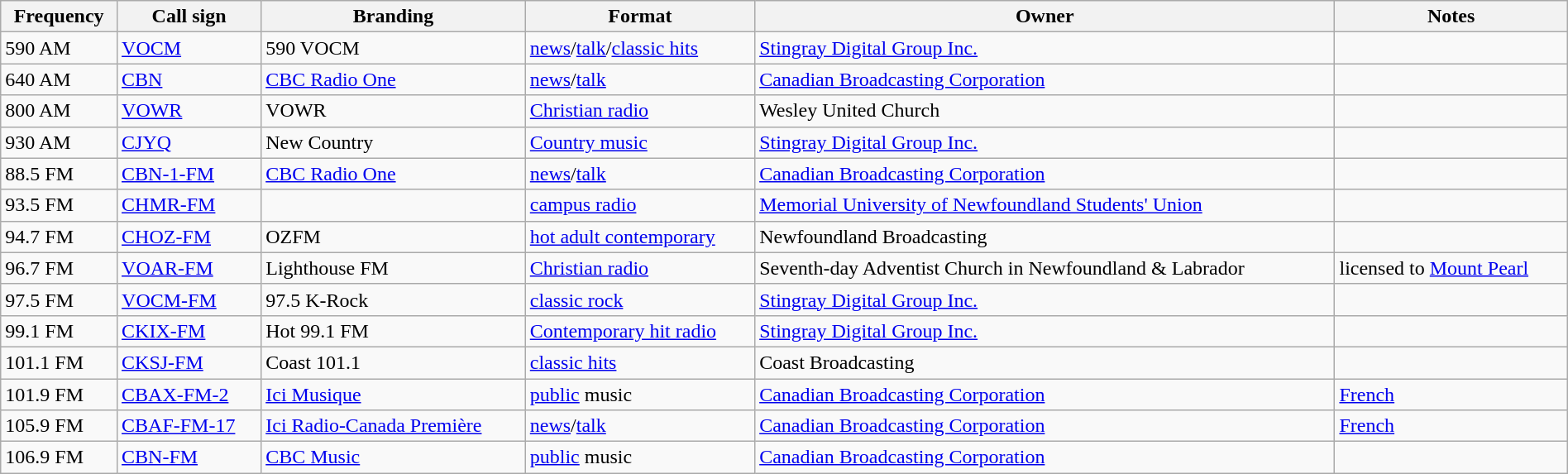<table class="wikitable sortable"  width="100%">
<tr>
<th>Frequency</th>
<th>Call sign</th>
<th>Branding</th>
<th>Format</th>
<th>Owner</th>
<th>Notes</th>
</tr>
<tr>
<td data-sort-value=000590>590 AM</td>
<td><a href='#'>VOCM</a></td>
<td>590 VOCM</td>
<td><a href='#'>news</a>/<a href='#'>talk</a>/<a href='#'>classic hits</a></td>
<td><a href='#'>Stingray Digital Group Inc.</a></td>
<td></td>
</tr>
<tr>
<td data-sort-value=000640>640 AM</td>
<td><a href='#'>CBN</a></td>
<td><a href='#'>CBC Radio One</a></td>
<td><a href='#'>news</a>/<a href='#'>talk</a></td>
<td><a href='#'>Canadian Broadcasting Corporation</a></td>
<td></td>
</tr>
<tr>
<td data-sort-value=000800>800 AM</td>
<td><a href='#'>VOWR</a></td>
<td>VOWR</td>
<td><a href='#'>Christian radio</a></td>
<td>Wesley United Church</td>
<td></td>
</tr>
<tr>
<td data-sort-value=000930>930 AM</td>
<td><a href='#'>CJYQ</a></td>
<td>New Country</td>
<td><a href='#'>Country music</a></td>
<td><a href='#'>Stingray Digital Group Inc.</a></td>
<td></td>
</tr>
<tr>
<td data-sort-value=088500>88.5 FM</td>
<td><a href='#'>CBN-1-FM</a></td>
<td><a href='#'>CBC Radio One</a></td>
<td><a href='#'>news</a>/<a href='#'>talk</a></td>
<td><a href='#'>Canadian Broadcasting Corporation</a></td>
<td></td>
</tr>
<tr>
<td data-sort-value=093500>93.5 FM</td>
<td><a href='#'>CHMR-FM</a></td>
<td></td>
<td><a href='#'>campus radio</a></td>
<td><a href='#'>Memorial University of Newfoundland Students' Union</a></td>
<td></td>
</tr>
<tr>
<td data-sort-value=094700>94.7 FM</td>
<td><a href='#'>CHOZ-FM</a></td>
<td>OZFM</td>
<td><a href='#'>hot adult contemporary</a></td>
<td>Newfoundland Broadcasting</td>
<td></td>
</tr>
<tr>
<td data-sort-value=096700>96.7 FM</td>
<td><a href='#'>VOAR-FM</a></td>
<td>Lighthouse FM</td>
<td><a href='#'>Christian radio</a></td>
<td>Seventh-day Adventist Church in Newfoundland & Labrador</td>
<td>licensed to <a href='#'>Mount Pearl</a></td>
</tr>
<tr>
<td data-sort-value=097500>97.5 FM</td>
<td><a href='#'>VOCM-FM</a></td>
<td>97.5 K-Rock</td>
<td><a href='#'>classic rock</a></td>
<td><a href='#'>Stingray Digital Group Inc.</a></td>
<td></td>
</tr>
<tr>
<td data-sort-value=099100>99.1 FM</td>
<td><a href='#'>CKIX-FM</a></td>
<td>Hot 99.1 FM</td>
<td><a href='#'>Contemporary hit radio</a></td>
<td><a href='#'>Stingray Digital Group Inc.</a></td>
<td></td>
</tr>
<tr>
<td data-sort-value=101100>101.1 FM</td>
<td><a href='#'>CKSJ-FM</a></td>
<td>Coast 101.1</td>
<td><a href='#'>classic hits</a></td>
<td>Coast Broadcasting</td>
<td></td>
</tr>
<tr>
<td data-sort-value=101900>101.9 FM</td>
<td><a href='#'>CBAX-FM-2</a></td>
<td><a href='#'>Ici Musique</a></td>
<td><a href='#'>public</a> music</td>
<td><a href='#'>Canadian Broadcasting Corporation</a></td>
<td><a href='#'>French</a></td>
</tr>
<tr>
<td data-sort-value=105900>105.9 FM</td>
<td><a href='#'>CBAF-FM-17</a></td>
<td><a href='#'>Ici Radio-Canada Première</a></td>
<td><a href='#'>news</a>/<a href='#'>talk</a></td>
<td><a href='#'>Canadian Broadcasting Corporation</a></td>
<td><a href='#'>French</a></td>
</tr>
<tr>
<td data-sort-value=106900>106.9 FM</td>
<td><a href='#'>CBN-FM</a></td>
<td><a href='#'>CBC Music</a></td>
<td><a href='#'>public</a> music</td>
<td><a href='#'>Canadian Broadcasting Corporation</a></td>
<td></td>
</tr>
</table>
